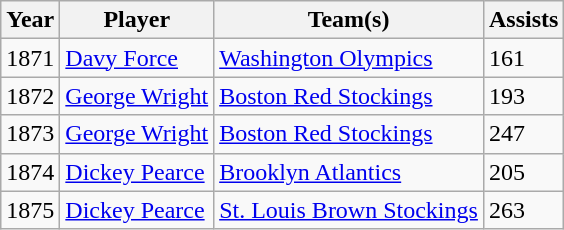<table class="wikitable sortable">
<tr>
<th>Year</th>
<th>Player</th>
<th>Team(s)</th>
<th>Assists</th>
</tr>
<tr>
<td>1871</td>
<td><a href='#'>Davy Force</a></td>
<td><a href='#'>Washington Olympics</a></td>
<td>161</td>
</tr>
<tr>
<td>1872</td>
<td><a href='#'>George Wright</a></td>
<td><a href='#'>Boston Red Stockings</a></td>
<td>193</td>
</tr>
<tr>
<td>1873</td>
<td><a href='#'>George Wright</a></td>
<td><a href='#'>Boston Red Stockings</a></td>
<td>247</td>
</tr>
<tr>
<td>1874</td>
<td><a href='#'>Dickey Pearce</a></td>
<td><a href='#'>Brooklyn Atlantics</a></td>
<td>205</td>
</tr>
<tr>
<td>1875</td>
<td><a href='#'>Dickey Pearce</a></td>
<td><a href='#'>St. Louis Brown Stockings</a></td>
<td>263</td>
</tr>
</table>
